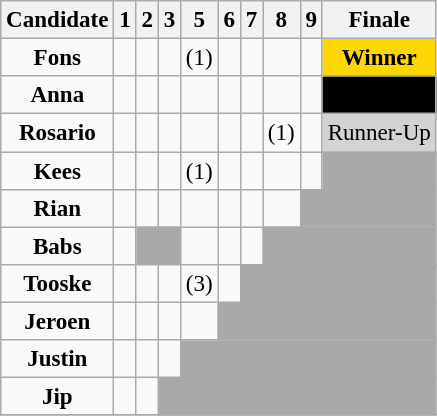<table class="wikitable" border="2" class="wikitable" style="text-align:center;font-size:96%">
<tr>
<th>Candidate</th>
<th>1</th>
<th>2</th>
<th>3</th>
<th>5</th>
<th>6</th>
<th>7</th>
<th>8</th>
<th>9</th>
<th>Finale</th>
</tr>
<tr>
<td><strong>Fons</strong></td>
<td></td>
<td></td>
<td></td>
<td>(1)</td>
<td></td>
<td></td>
<td></td>
<td></td>
<td bgcolor="gold"><strong>Winner</strong></td>
</tr>
<tr>
<td><strong>Anna</strong></td>
<td></td>
<td></td>
<td></td>
<td></td>
<td></td>
<td></td>
<td></td>
<td></td>
<td bgcolor=black></td>
</tr>
<tr>
<td><strong>Rosario</strong></td>
<td></td>
<td></td>
<td></td>
<td></td>
<td></td>
<td></td>
<td>(1)</td>
<td></td>
<td bgcolor="lightgrey">Runner-Up</td>
</tr>
<tr>
<td><strong>Kees</strong></td>
<td></td>
<td></td>
<td></td>
<td>(1)</td>
<td></td>
<td></td>
<td></td>
<td></td>
<td colspan=1 bgcolor="darkgray"></td>
</tr>
<tr>
<td><strong>Rian</strong></td>
<td></td>
<td></td>
<td></td>
<td></td>
<td></td>
<td></td>
<td></td>
<td colspan=2 bgcolor="darkgray"></td>
</tr>
<tr>
<td><strong>Babs</strong></td>
<td></td>
<td colspan=2 bgcolor="darkgray"></td>
<td></td>
<td></td>
<td></td>
<td colspan=3 bgcolor="darkgray"></td>
</tr>
<tr>
<td><strong>Tooske</strong></td>
<td></td>
<td></td>
<td></td>
<td>(3)</td>
<td></td>
<td colspan=4 bgcolor="darkgray"></td>
</tr>
<tr>
<td><strong>Jeroen</strong></td>
<td></td>
<td></td>
<td></td>
<td></td>
<td colspan=5 bgcolor="darkgray"></td>
</tr>
<tr>
<td><strong>Justin</strong></td>
<td></td>
<td></td>
<td></td>
<td colspan=6 bgcolor="darkgray"></td>
</tr>
<tr>
<td><strong>Jip</strong></td>
<td></td>
<td></td>
<td colspan=7 bgcolor="darkgray"></td>
</tr>
<tr>
</tr>
</table>
